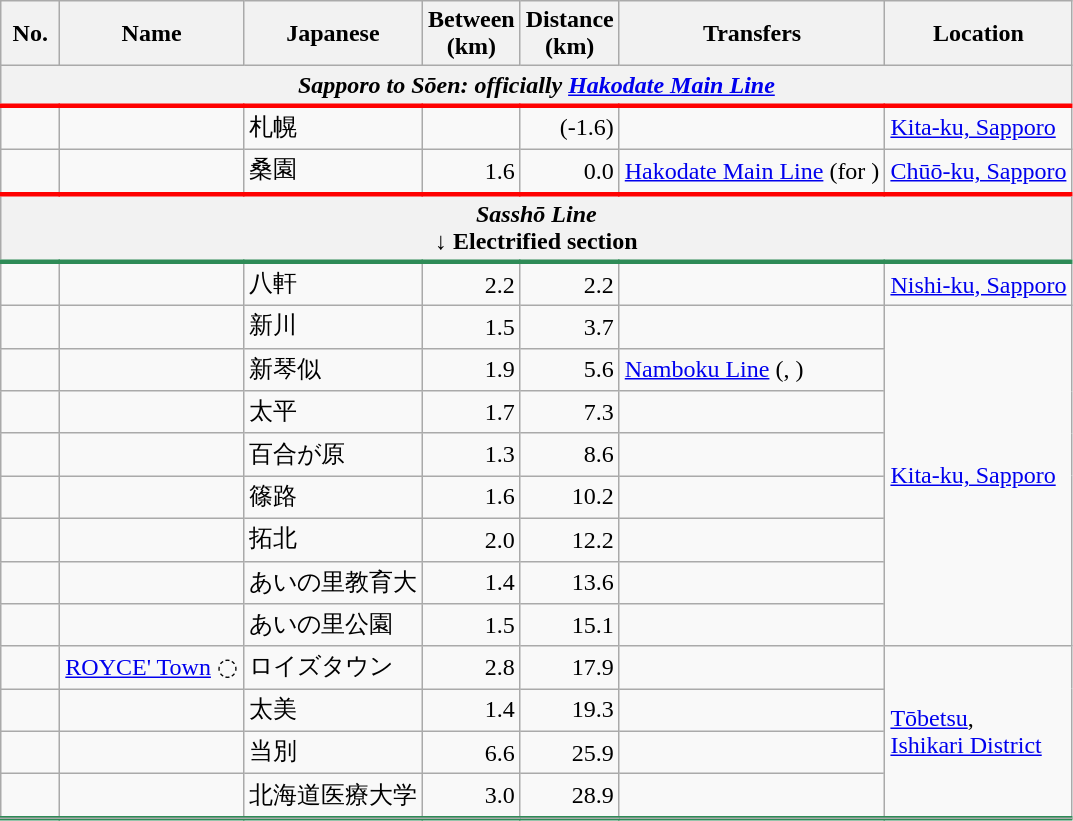<table class="wikitable" rules="all">
<tr>
<th style="width:2em;">No.</th>
<th>Name</th>
<th>Japanese</th>
<th>Between<br>(km)</th>
<th>Distance<br>(km)</th>
<th>Transfers</th>
<th>Location</th>
</tr>
<tr>
<th colspan="7"><em>Sapporo to Sōen: officially <a href='#'>Hakodate Main Line</a></em></th>
</tr>
<tr style="border-top:red 3px solid;">
<td></td>
<td></td>
<td>札幌</td>
<td></td>
<td style="text-align:right;">(-1.6)</td>
<td></td>
<td><a href='#'>Kita-ku, Sapporo</a></td>
</tr>
<tr>
<td></td>
<td></td>
<td>桑園</td>
<td style="text-align:right;">1.6</td>
<td style="text-align:right;">0.0</td>
<td> <a href='#'>Hakodate Main Line</a> (for )</td>
<td><a href='#'>Chūō-ku, Sapporo</a></td>
</tr>
<tr style="border-top:red 3px solid;">
<th colspan="7"><em>Sasshō Line</em> <br> ↓ Electrified section</th>
</tr>
<tr style="border-top:seagreen 3px solid;">
<td></td>
<td></td>
<td>八軒</td>
<td style="text-align:right;">2.2</td>
<td style="text-align:right;">2.2</td>
<td> </td>
<td><a href='#'>Nishi-ku, Sapporo</a></td>
</tr>
<tr>
<td></td>
<td></td>
<td>新川</td>
<td style="text-align:right;">1.5</td>
<td style="text-align:right;">3.7</td>
<td> </td>
<td rowspan="8"><a href='#'>Kita-ku, Sapporo</a></td>
</tr>
<tr>
<td></td>
<td></td>
<td>新琴似</td>
<td style="text-align:right;">1.9</td>
<td style="text-align:right;">5.6</td>
<td> <a href='#'>Namboku Line</a> (, )</td>
</tr>
<tr>
<td></td>
<td></td>
<td>太平</td>
<td style="text-align:right;">1.7</td>
<td style="text-align:right;">7.3</td>
<td> </td>
</tr>
<tr>
<td></td>
<td></td>
<td>百合が原</td>
<td style="text-align:right;">1.3</td>
<td style="text-align:right;">8.6</td>
<td> </td>
</tr>
<tr>
<td></td>
<td></td>
<td>篠路</td>
<td style="text-align:right;">1.6</td>
<td style="text-align:right;">10.2</td>
<td> </td>
</tr>
<tr>
<td></td>
<td></td>
<td>拓北</td>
<td style="text-align:right;">2.0</td>
<td style="text-align:right;">12.2</td>
<td> </td>
</tr>
<tr>
<td></td>
<td></td>
<td>あいの里教育大</td>
<td style="text-align:right;">1.4</td>
<td style="text-align:right;">13.6</td>
<td> </td>
</tr>
<tr>
<td></td>
<td></td>
<td>あいの里公園</td>
<td style="text-align:right;">1.5</td>
<td style="text-align:right;">15.1</td>
<td> </td>
</tr>
<tr>
<td></td>
<td><a href='#'>ROYCE' Town</a> ◌</td>
<td>ロイズタウン</td>
<td style="text-align:right;">2.8</td>
<td style="text-align:right;">17.9</td>
<td> </td>
<td rowspan="4"><a href='#'>Tōbetsu</a>,<br><a href='#'>Ishikari District</a></td>
</tr>
<tr>
<td></td>
<td></td>
<td>太美</td>
<td style="text-align:right;">1.4</td>
<td style="text-align:right;">19.3</td>
<td> </td>
</tr>
<tr>
<td></td>
<td></td>
<td>当別</td>
<td style="text-align:right;">6.6</td>
<td style="text-align:right;">25.9</td>
<td> </td>
</tr>
<tr |-style="border-bottom:seagreen 3px solid;">
<td></td>
<td></td>
<td>北海道医療大学</td>
<td style="text-align:right;">3.0</td>
<td style="text-align:right;">28.9</td>
<td> </td>
</tr>
<tr style="border-top:seagreen 3px solid;">
</tr>
</table>
